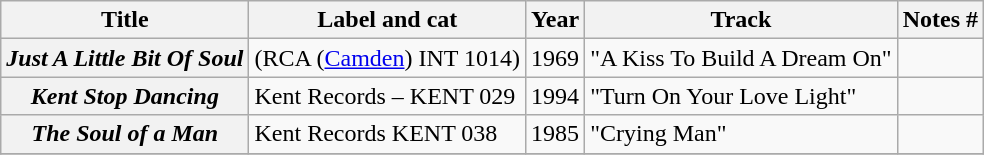<table class="wikitable plainrowheaders sortable">
<tr>
<th scope="col">Title</th>
<th scope="col">Label and cat</th>
<th scope="col">Year</th>
<th scope="col">Track</th>
<th scope="col" class="unsortable">Notes #</th>
</tr>
<tr>
<th scope="row"><em>Just A Little Bit Of Soul</em></th>
<td>(RCA (<a href='#'>Camden</a>) INT 1014)</td>
<td>1969</td>
<td>"A Kiss To Build A Dream On"</td>
<td></td>
</tr>
<tr>
<th scope="row"><em>Kent Stop Dancing</em></th>
<td>Kent Records – KENT 029</td>
<td>1994</td>
<td>"Turn On Your Love Light"</td>
<td></td>
</tr>
<tr>
<th scope="row"><em>The Soul of a Man</em></th>
<td>Kent Records KENT 038</td>
<td>1985</td>
<td>"Crying Man"</td>
<td></td>
</tr>
<tr>
</tr>
</table>
